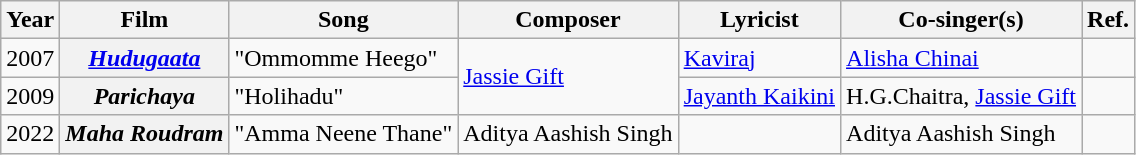<table class="wikitable plainrowheaders">
<tr>
<th scope="col">Year</th>
<th scope="col">Film</th>
<th scope="col">Song</th>
<th scope="col">Composer</th>
<th>Lyricist</th>
<th scope="col">Co-singer(s)</th>
<th scope="col">Ref.</th>
</tr>
<tr>
<td>2007</td>
<th scope="row"><em><a href='#'>Hudugaata</a></em></th>
<td>"Ommomme Heego"</td>
<td rowspan="2"><a href='#'>Jassie Gift</a></td>
<td><a href='#'>Kaviraj</a></td>
<td><a href='#'>Alisha Chinai</a></td>
<td></td>
</tr>
<tr>
<td>2009</td>
<th scope="row"><em>Parichaya</em></th>
<td>"Holihadu"</td>
<td><a href='#'>Jayanth Kaikini</a></td>
<td>H.G.Chaitra, <a href='#'>Jassie Gift</a></td>
<td></td>
</tr>
<tr>
<td>2022</td>
<th scope="row"><em>Maha Roudram</em></th>
<td>"Amma Neene Thane"</td>
<td>Aditya Aashish Singh</td>
<td></td>
<td>Aditya Aashish Singh</td>
<td></td>
</tr>
</table>
